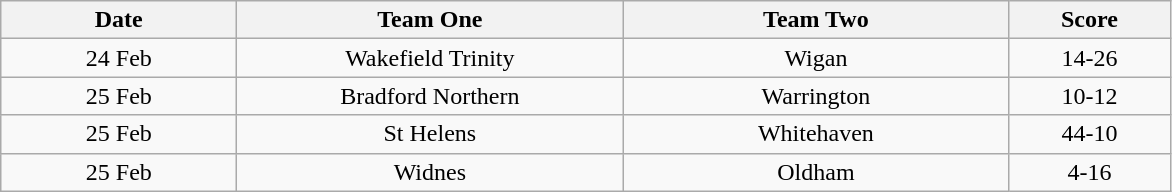<table class="wikitable" style="text-align: center">
<tr>
<th width=150>Date</th>
<th width=250>Team One</th>
<th width=250>Team Two</th>
<th width=100>Score</th>
</tr>
<tr>
<td>24 Feb</td>
<td>Wakefield Trinity</td>
<td>Wigan</td>
<td>14-26</td>
</tr>
<tr>
<td>25 Feb</td>
<td>Bradford Northern</td>
<td>Warrington</td>
<td>10-12</td>
</tr>
<tr>
<td>25 Feb</td>
<td>St Helens</td>
<td>Whitehaven</td>
<td>44-10</td>
</tr>
<tr>
<td>25 Feb</td>
<td>Widnes</td>
<td>Oldham</td>
<td>4-16</td>
</tr>
</table>
